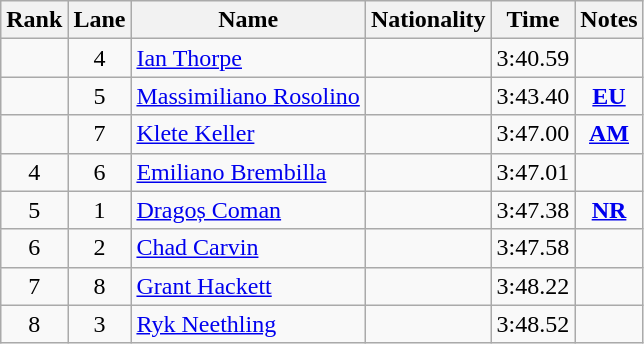<table class="wikitable sortable" style="text-align:center">
<tr>
<th>Rank</th>
<th>Lane</th>
<th>Name</th>
<th>Nationality</th>
<th>Time</th>
<th>Notes</th>
</tr>
<tr>
<td></td>
<td>4</td>
<td align=left><a href='#'>Ian Thorpe</a></td>
<td align=left></td>
<td>3:40.59</td>
<td></td>
</tr>
<tr>
<td></td>
<td>5</td>
<td align=left><a href='#'>Massimiliano Rosolino</a></td>
<td align=left></td>
<td>3:43.40</td>
<td><strong><a href='#'>EU</a></strong></td>
</tr>
<tr>
<td></td>
<td>7</td>
<td align=left><a href='#'>Klete Keller</a></td>
<td align=left></td>
<td>3:47.00</td>
<td><strong><a href='#'>AM</a></strong></td>
</tr>
<tr>
<td>4</td>
<td>6</td>
<td align=left><a href='#'>Emiliano Brembilla</a></td>
<td align=left></td>
<td>3:47.01</td>
<td></td>
</tr>
<tr>
<td>5</td>
<td>1</td>
<td align=left><a href='#'>Dragoș Coman</a></td>
<td align=left></td>
<td>3:47.38</td>
<td><strong><a href='#'>NR</a></strong></td>
</tr>
<tr>
<td>6</td>
<td>2</td>
<td align=left><a href='#'>Chad Carvin</a></td>
<td align=left></td>
<td>3:47.58</td>
<td></td>
</tr>
<tr>
<td>7</td>
<td>8</td>
<td align=left><a href='#'>Grant Hackett</a></td>
<td align=left></td>
<td>3:48.22</td>
<td></td>
</tr>
<tr>
<td>8</td>
<td>3</td>
<td align=left><a href='#'>Ryk Neethling</a></td>
<td align=left></td>
<td>3:48.52</td>
<td></td>
</tr>
</table>
